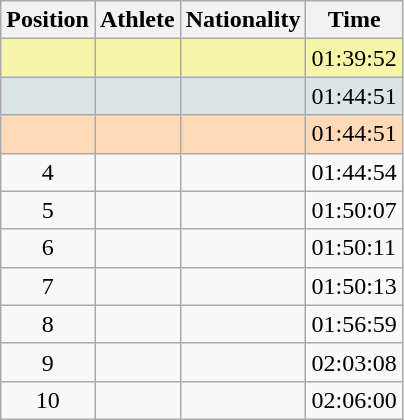<table class="wikitable sortable">
<tr>
<th scope="col">Position</th>
<th scope="col">Athlete</th>
<th scope="col">Nationality</th>
<th scope="col">Time</th>
</tr>
<tr bgcolor="#F7F6A8">
<td align=center></td>
<td></td>
<td></td>
<td>01:39:52</td>
</tr>
<tr bgcolor="#DCE5E5">
<td align=center></td>
<td></td>
<td></td>
<td>01:44:51</td>
</tr>
<tr bgcolor="#FFDAB9">
<td align=center></td>
<td></td>
<td></td>
<td>01:44:51</td>
</tr>
<tr>
<td align=center>4</td>
<td></td>
<td></td>
<td>01:44:54</td>
</tr>
<tr>
<td align=center>5</td>
<td></td>
<td></td>
<td>01:50:07</td>
</tr>
<tr>
<td align=center>6</td>
<td></td>
<td></td>
<td>01:50:11</td>
</tr>
<tr>
<td align=center>7</td>
<td></td>
<td></td>
<td>01:50:13</td>
</tr>
<tr>
<td align=center>8</td>
<td></td>
<td></td>
<td>01:56:59</td>
</tr>
<tr>
<td align=center>9</td>
<td></td>
<td></td>
<td>02:03:08</td>
</tr>
<tr>
<td align=center>10</td>
<td></td>
<td></td>
<td>02:06:00</td>
</tr>
</table>
